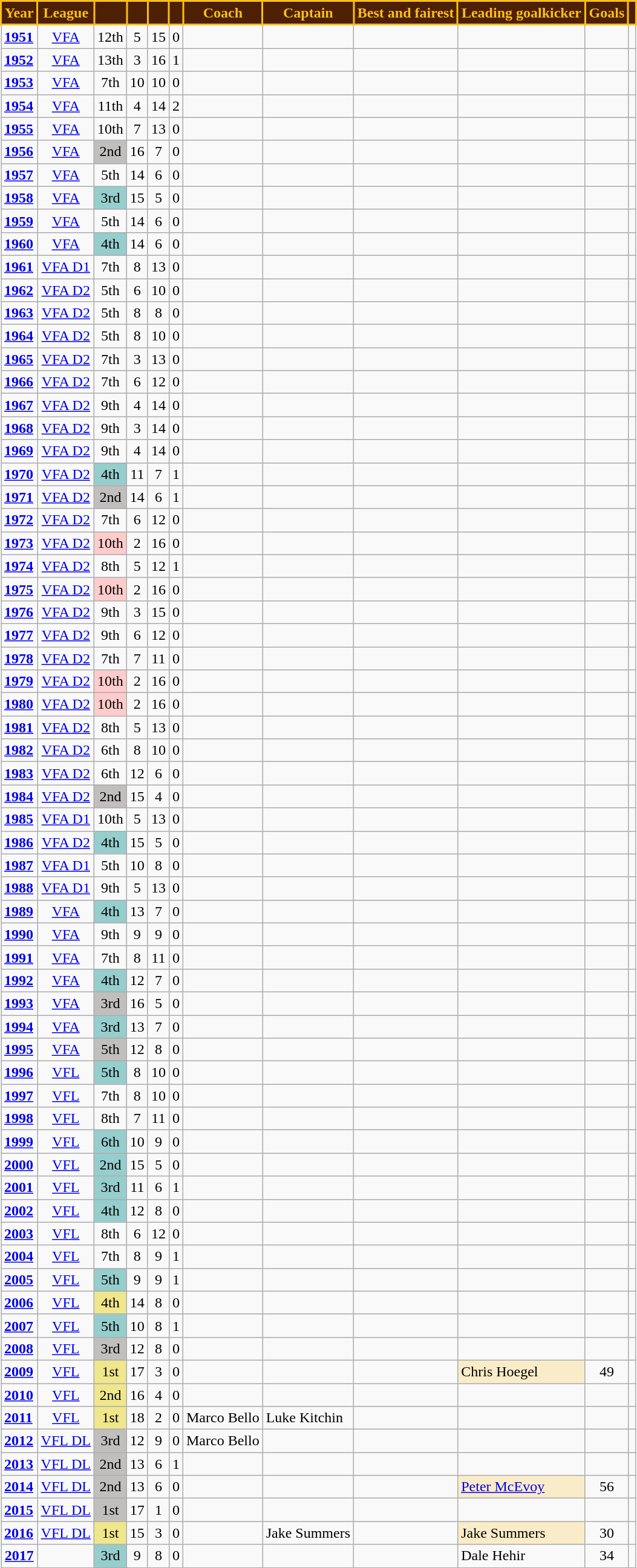<table class="wikitable">
<tr>
<th style="background:#4D2004; color:#FBBF15; border:solid #FBBF15 2px">Year</th>
<th style="background:#4D2004; color:#FBBF15; border:solid #FBBF15 2px">League</th>
<th style="background:#4D2004; color:#FBBF15; border:solid #FBBF15 2px"></th>
<th style="background:#4D2004; color:#FBBF15; border:solid #FBBF15 2px"></th>
<th style="background:#4D2004; color:#FBBF15; border:solid #FBBF15 2px"></th>
<th style="background:#4D2004; color:#FBBF15; border:solid #FBBF15 2px"></th>
<th style="background:#4D2004; color:#FBBF15; border:solid #FBBF15 2px">Coach</th>
<th style="background:#4D2004; color:#FBBF15; border:solid #FBBF15 2px">Captain</th>
<th style="background:#4D2004; color:#FBBF15; border:solid #FBBF15 2px">Best and fairest</th>
<th style="background:#4D2004; color:#FBBF15; border:solid #FBBF15 2px">Leading goalkicker</th>
<th style="background:#4D2004; color:#FBBF15; border:solid #FBBF15 2px">Goals</th>
<th style="background:#4D2004; color:#FBBF15; border:solid #FBBF15 2px"></th>
</tr>
<tr>
<td><strong><a href='#'>1951</a></strong></td>
<td align="center"><a href='#'>VFA</a></td>
<td align="center">12th</td>
<td align="center">5</td>
<td align="center">15</td>
<td align="center">0</td>
<td></td>
<td></td>
<td></td>
<td></td>
<td align="center"></td>
<td align="center"></td>
</tr>
<tr>
<td><strong><a href='#'>1952</a></strong></td>
<td align="center"><a href='#'>VFA</a></td>
<td align="center">13th</td>
<td align="center">3</td>
<td align="center">16</td>
<td align="center">1</td>
<td></td>
<td></td>
<td></td>
<td></td>
<td align="center"></td>
<td align="center"></td>
</tr>
<tr>
<td><strong><a href='#'>1953</a></strong></td>
<td align="center"><a href='#'>VFA</a></td>
<td align="center">7th</td>
<td align="center">10</td>
<td align="center">10</td>
<td align="center">0</td>
<td></td>
<td></td>
<td></td>
<td></td>
<td align="center"></td>
<td align="center"></td>
</tr>
<tr>
<td><strong><a href='#'>1954</a></strong></td>
<td align="center"><a href='#'>VFA</a></td>
<td align="center">11th</td>
<td align="center">4</td>
<td align="center">14</td>
<td align="center">2</td>
<td></td>
<td></td>
<td></td>
<td></td>
<td align="center"></td>
<td align="center"></td>
</tr>
<tr>
<td><strong><a href='#'>1955</a></strong></td>
<td align="center"><a href='#'>VFA</a></td>
<td align="center">10th</td>
<td align="center">7</td>
<td align="center">13</td>
<td align="center">0</td>
<td></td>
<td></td>
<td></td>
<td></td>
<td align="center"></td>
<td align="center"></td>
</tr>
<tr>
<td><strong> <a href='#'>1956</a></strong></td>
<td align="center"><a href='#'>VFA</a></td>
<td style=background:#C0BFBD; align="center">2nd</td>
<td align="center">16</td>
<td align="center">7</td>
<td align="center">0</td>
<td></td>
<td></td>
<td></td>
<td></td>
<td align="center"></td>
<td align="center"></td>
</tr>
<tr>
<td><strong><a href='#'>1957</a></strong></td>
<td align="center"><a href='#'>VFA</a></td>
<td align="center">5th</td>
<td align="center">14</td>
<td align="center">6</td>
<td align="center">0</td>
<td></td>
<td></td>
<td></td>
<td></td>
<td align="center"></td>
<td align="center"></td>
</tr>
<tr>
<td><strong><a href='#'>1958</a></strong></td>
<td align="center"><a href='#'>VFA</a></td>
<td style=background:#96CDCD; align="center">3rd</td>
<td align="center">15</td>
<td align="center">5</td>
<td align="center">0</td>
<td></td>
<td></td>
<td></td>
<td></td>
<td align="center"></td>
<td align="center"></td>
</tr>
<tr>
<td><strong><a href='#'>1959</a></strong></td>
<td align="center"><a href='#'>VFA</a></td>
<td align="center">5th</td>
<td align="center">14</td>
<td align="center">6</td>
<td align="center">0</td>
<td></td>
<td></td>
<td></td>
<td></td>
<td align="center"></td>
<td align="center"></td>
</tr>
<tr>
<td><strong><a href='#'>1960</a></strong></td>
<td align="center"><a href='#'>VFA</a></td>
<td style=background:#96CDCD; align="center">4th</td>
<td align="center">14</td>
<td align="center">6</td>
<td align="center">0</td>
<td></td>
<td></td>
<td></td>
<td></td>
<td align="center"></td>
<td align="center"></td>
</tr>
<tr>
<td><strong><a href='#'>1961</a></strong></td>
<td align="center"><a href='#'>VFA D1</a></td>
<td align="center">7th</td>
<td align="center">8</td>
<td align="center">13</td>
<td align="center">0</td>
<td></td>
<td></td>
<td></td>
<td></td>
<td align="center"></td>
<td align="center"></td>
</tr>
<tr>
<td><strong><a href='#'>1962</a></strong></td>
<td align="center"><a href='#'>VFA D2</a></td>
<td align="center">5th</td>
<td align="center">6</td>
<td align="center">10</td>
<td align="center">0</td>
<td></td>
<td></td>
<td></td>
<td></td>
<td align="center"></td>
<td align="center"></td>
</tr>
<tr>
<td><strong><a href='#'>1963</a></strong></td>
<td align="center"><a href='#'>VFA D2</a></td>
<td align="center">5th</td>
<td align="center">8</td>
<td align="center">8</td>
<td align="center">0</td>
<td></td>
<td></td>
<td></td>
<td></td>
<td align="center"></td>
<td align="center"></td>
</tr>
<tr>
<td><strong><a href='#'>1964</a></strong></td>
<td align="center"><a href='#'>VFA D2</a></td>
<td align="center">5th</td>
<td align="center">8</td>
<td align="center">10</td>
<td align="center">0</td>
<td></td>
<td></td>
<td></td>
<td></td>
<td align="center"></td>
<td align="center"></td>
</tr>
<tr>
<td><strong><a href='#'>1965</a></strong></td>
<td align="center"><a href='#'>VFA D2</a></td>
<td align="center">7th</td>
<td align="center">3</td>
<td align="center">13</td>
<td align="center">0</td>
<td></td>
<td></td>
<td></td>
<td></td>
<td align="center"></td>
<td align="center"></td>
</tr>
<tr>
<td><strong><a href='#'>1966</a></strong></td>
<td align="center"><a href='#'>VFA D2</a></td>
<td align="center">7th</td>
<td align="center">6</td>
<td align="center">12</td>
<td align="center">0</td>
<td></td>
<td></td>
<td></td>
<td></td>
<td align="center"></td>
<td align="center"></td>
</tr>
<tr>
<td><strong><a href='#'>1967</a></strong></td>
<td align="center"><a href='#'>VFA D2</a></td>
<td align="center">9th</td>
<td align="center">4</td>
<td align="center">14</td>
<td align="center">0</td>
<td></td>
<td></td>
<td></td>
<td></td>
<td align="center"></td>
<td align="center"></td>
</tr>
<tr>
<td><strong><a href='#'>1968</a></strong></td>
<td align="center"><a href='#'>VFA D2</a></td>
<td align="center">9th</td>
<td align="center">3</td>
<td align="center">14</td>
<td align="center">0</td>
<td></td>
<td></td>
<td></td>
<td></td>
<td align="center"></td>
<td align="center"></td>
</tr>
<tr>
<td><strong><a href='#'>1969</a></strong></td>
<td align="center"><a href='#'>VFA D2</a></td>
<td align="center">9th</td>
<td align="center">4</td>
<td align="center">14</td>
<td align="center">0</td>
<td></td>
<td></td>
<td></td>
<td></td>
<td align="center"></td>
<td align="center"></td>
</tr>
<tr>
<td><strong><a href='#'>1970</a></strong></td>
<td align="center"><a href='#'>VFA D2</a></td>
<td style=background:#96CDCD; align="center">4th</td>
<td align="center">11</td>
<td align="center">7</td>
<td align="center">1</td>
<td></td>
<td></td>
<td></td>
<td></td>
<td align="center"></td>
<td align="center"></td>
</tr>
<tr>
<td><strong><a href='#'>1971</a></strong></td>
<td align="center"><a href='#'>VFA D2</a></td>
<td style=background:#C0BFBD; align="center">2nd</td>
<td align="center">14</td>
<td align="center">6</td>
<td align="center">1</td>
<td></td>
<td></td>
<td></td>
<td></td>
<td align="center"></td>
<td align="center"></td>
</tr>
<tr>
<td><strong><a href='#'>1972</a></strong></td>
<td align="center"><a href='#'>VFA D2</a></td>
<td align="center">7th</td>
<td align="center">6</td>
<td align="center">12</td>
<td align="center">0</td>
<td></td>
<td></td>
<td></td>
<td></td>
<td align="center"></td>
<td align="center"></td>
</tr>
<tr>
<td><strong><a href='#'>1973</a></strong></td>
<td align="center"><a href='#'>VFA D2</a></td>
<td style=background:#FFCCCC; align="center">10th</td>
<td align="center">2</td>
<td align="center">16</td>
<td align="center">0</td>
<td></td>
<td></td>
<td></td>
<td></td>
<td align="center"></td>
<td align="center"></td>
</tr>
<tr>
<td><strong><a href='#'>1974</a></strong></td>
<td align="center"><a href='#'>VFA D2</a></td>
<td align="center">8th</td>
<td align="center">5</td>
<td align="center">12</td>
<td align="center">1</td>
<td></td>
<td></td>
<td></td>
<td></td>
<td align="center"></td>
<td align="center"></td>
</tr>
<tr>
<td><strong><a href='#'>1975</a></strong></td>
<td align="center"><a href='#'>VFA D2</a></td>
<td style=background:#FFCCCC; align="center">10th</td>
<td align="center">2</td>
<td align="center">16</td>
<td align="center">0</td>
<td></td>
<td></td>
<td></td>
<td></td>
<td align="center"></td>
<td align="center"></td>
</tr>
<tr>
<td><strong><a href='#'>1976</a></strong></td>
<td align="center"><a href='#'>VFA D2</a></td>
<td align="center">9th</td>
<td align="center">3</td>
<td align="center">15</td>
<td align="center">0</td>
<td></td>
<td></td>
<td></td>
<td></td>
<td align="center"></td>
<td align="center"></td>
</tr>
<tr>
<td><strong><a href='#'>1977</a></strong></td>
<td align="center"><a href='#'>VFA D2</a></td>
<td align="center">9th</td>
<td align="center">6</td>
<td align="center">12</td>
<td align="center">0</td>
<td></td>
<td></td>
<td></td>
<td></td>
<td align="center"></td>
<td align="center"></td>
</tr>
<tr>
<td><strong><a href='#'>1978</a></strong></td>
<td align="center"><a href='#'>VFA D2</a></td>
<td align="center">7th</td>
<td align="center">7</td>
<td align="center">11</td>
<td align="center">0</td>
<td></td>
<td></td>
<td></td>
<td></td>
<td align="center"></td>
<td align="center"></td>
</tr>
<tr>
<td><strong><a href='#'>1979</a></strong></td>
<td align="center"><a href='#'>VFA D2</a></td>
<td style=background:#FFCCCC; align="center">10th</td>
<td align="center">2</td>
<td align="center">16</td>
<td align="center">0</td>
<td></td>
<td></td>
<td></td>
<td></td>
<td align="center"></td>
<td align="center"></td>
</tr>
<tr>
<td><strong><a href='#'>1980</a></strong></td>
<td align="center"><a href='#'>VFA D2</a></td>
<td style=background:#FFCCCC; align="center">10th</td>
<td align="center">2</td>
<td align="center">16</td>
<td align="center">0</td>
<td></td>
<td></td>
<td></td>
<td></td>
<td align="center"></td>
<td align="center"></td>
</tr>
<tr>
<td><strong><a href='#'>1981</a></strong></td>
<td align="center"><a href='#'>VFA D2</a></td>
<td align="center">8th</td>
<td align="center">5</td>
<td align="center">13</td>
<td align="center">0</td>
<td></td>
<td></td>
<td></td>
<td></td>
<td align="center"></td>
<td align="center"></td>
</tr>
<tr>
<td><strong><a href='#'>1982</a></strong></td>
<td align="center"><a href='#'>VFA D2</a></td>
<td align="center">6th</td>
<td align="center">8</td>
<td align="center">10</td>
<td align="center">0</td>
<td></td>
<td></td>
<td></td>
<td></td>
<td align="center"></td>
<td align="center"></td>
</tr>
<tr>
<td><strong><a href='#'>1983</a></strong></td>
<td align="center"><a href='#'>VFA D2</a></td>
<td align="center">6th</td>
<td align="center">12</td>
<td align="center">6</td>
<td align="center">0</td>
<td></td>
<td></td>
<td></td>
<td></td>
<td align="center"></td>
<td align="center"></td>
</tr>
<tr>
<td><strong><a href='#'>1984</a></strong></td>
<td align="center"><a href='#'>VFA D2</a></td>
<td style=background:#C0BFBD; align="center">2nd</td>
<td align="center">15</td>
<td align="center">4</td>
<td align="center">0</td>
<td></td>
<td></td>
<td></td>
<td></td>
<td align="center"></td>
<td align="center"></td>
</tr>
<tr>
<td><strong><a href='#'>1985</a></strong></td>
<td align="center"><a href='#'>VFA D1</a></td>
<td align="center">10th</td>
<td align="center">5</td>
<td align="center">13</td>
<td align="center">0</td>
<td></td>
<td></td>
<td></td>
<td></td>
<td align="center"></td>
<td align="center"></td>
</tr>
<tr>
<td><strong><a href='#'>1986</a></strong></td>
<td align="center"><a href='#'>VFA D2</a></td>
<td style=background:#96CDCD; align="center">4th</td>
<td align="center">15</td>
<td align="center">5</td>
<td align="center">0</td>
<td></td>
<td></td>
<td></td>
<td></td>
<td align="center"></td>
<td align="center"></td>
</tr>
<tr>
<td><strong><a href='#'>1987</a></strong></td>
<td align="center"><a href='#'>VFA D1</a></td>
<td align="center">5th</td>
<td align="center">10</td>
<td align="center">8</td>
<td align="center">0</td>
<td></td>
<td></td>
<td></td>
<td></td>
<td align="center"></td>
<td align="center"></td>
</tr>
<tr>
<td><strong><a href='#'>1988</a></strong></td>
<td align="center"><a href='#'>VFA D1</a></td>
<td align="center">9th</td>
<td align="center">5</td>
<td align="center">13</td>
<td align="center">0</td>
<td></td>
<td></td>
<td></td>
<td></td>
<td align="center"></td>
<td align="center"></td>
</tr>
<tr>
<td><strong><a href='#'>1989</a></strong></td>
<td align="center"><a href='#'>VFA</a></td>
<td style=background:#96CDCD; align="center">4th</td>
<td align="center">13</td>
<td align="center">7</td>
<td align="center">0</td>
<td></td>
<td></td>
<td></td>
<td></td>
<td align="center"></td>
<td align="center"></td>
</tr>
<tr>
<td><strong><a href='#'>1990</a></strong></td>
<td align="center"><a href='#'>VFA</a></td>
<td align="center">9th</td>
<td align="center">9</td>
<td align="center">9</td>
<td align="center">0</td>
<td></td>
<td></td>
<td></td>
<td></td>
<td align="center"></td>
<td align="center"></td>
</tr>
<tr>
<td><strong><a href='#'>1991</a></strong></td>
<td align="center"><a href='#'>VFA</a></td>
<td align="center">7th</td>
<td align="center">8</td>
<td align="center">11</td>
<td align="center">0</td>
<td></td>
<td></td>
<td></td>
<td></td>
<td align="center"></td>
<td align="center"></td>
</tr>
<tr>
<td><strong><a href='#'>1992</a></strong></td>
<td align="center"><a href='#'>VFA</a></td>
<td style=background:#96CDCD; align="center">4th</td>
<td align="center">12</td>
<td align="center">7</td>
<td align="center">0</td>
<td></td>
<td></td>
<td></td>
<td></td>
<td align="center"></td>
<td align="center"></td>
</tr>
<tr>
<td><strong><a href='#'>1993</a></strong></td>
<td align="center"><a href='#'>VFA</a></td>
<td style=background:#C0BFBD; align="center">3rd</td>
<td align="center">16</td>
<td align="center">5</td>
<td align="center">0</td>
<td></td>
<td></td>
<td></td>
<td></td>
<td align="center"></td>
<td align="center"></td>
</tr>
<tr>
<td><strong><a href='#'>1994</a></strong></td>
<td align="center"><a href='#'>VFA</a></td>
<td style=background:#96CDCD; align="center">3rd</td>
<td align="center">13</td>
<td align="center">7</td>
<td align="center">0</td>
<td></td>
<td></td>
<td></td>
<td></td>
<td align="center"></td>
<td align="center"></td>
</tr>
<tr>
<td><strong><a href='#'>1995</a></strong></td>
<td align="center"><a href='#'>VFA</a></td>
<td style=background:#C0BFBD; align="center">5th</td>
<td align="center">12</td>
<td align="center">8</td>
<td align="center">0</td>
<td></td>
<td></td>
<td></td>
<td></td>
<td align="center"></td>
<td align="center"></td>
</tr>
<tr>
<td><strong><a href='#'>1996</a></strong></td>
<td align="center"><a href='#'>VFL</a></td>
<td style=background:#96CDCD; align="center">5th</td>
<td align="center">8</td>
<td align="center">10</td>
<td align="center">0</td>
<td></td>
<td></td>
<td></td>
<td></td>
<td align="center"></td>
<td align="center"></td>
</tr>
<tr>
<td><strong><a href='#'>1997</a></strong></td>
<td align="center"><a href='#'>VFL</a></td>
<td align="center">7th</td>
<td align="center">8</td>
<td align="center">10</td>
<td align="center">0</td>
<td></td>
<td></td>
<td></td>
<td></td>
<td align="center"></td>
<td align="center"></td>
</tr>
<tr>
<td><strong><a href='#'>1998</a></strong></td>
<td align="center"><a href='#'>VFL</a></td>
<td align="center">8th</td>
<td align="center">7</td>
<td align="center">11</td>
<td align="center">0</td>
<td></td>
<td></td>
<td></td>
<td></td>
<td align="center"></td>
<td align="center"></td>
</tr>
<tr>
<td><strong><a href='#'>1999</a></strong></td>
<td align="center"><a href='#'>VFL</a></td>
<td style=background:#96CDCD; align="center">6th</td>
<td align="center">10</td>
<td align="center">9</td>
<td align="center">0</td>
<td></td>
<td></td>
<td></td>
<td></td>
<td align="center"></td>
<td align="center"></td>
</tr>
<tr>
<td><strong><a href='#'>2000</a></strong></td>
<td align="center"><a href='#'>VFL</a></td>
<td style=background:#96CDCD; align="center">2nd</td>
<td align="center">15</td>
<td align="center">5</td>
<td align="center">0</td>
<td></td>
<td></td>
<td></td>
<td></td>
<td align="center"></td>
<td align="center"></td>
</tr>
<tr>
<td><strong><a href='#'>2001</a></strong></td>
<td align="center"><a href='#'>VFL</a></td>
<td style=background:#96CDCD; align="center">3rd</td>
<td align="center">11</td>
<td align="center">6</td>
<td align="center">1</td>
<td></td>
<td></td>
<td></td>
<td></td>
<td align="center"></td>
<td align="center"></td>
</tr>
<tr>
<td><strong><a href='#'>2002</a></strong></td>
<td align="center"><a href='#'>VFL</a></td>
<td style=background:#96CDCD; align="center">4th</td>
<td align="center">12</td>
<td align="center">8</td>
<td align="center">0</td>
<td></td>
<td></td>
<td></td>
<td></td>
<td align="center"></td>
<td align="center"></td>
</tr>
<tr>
<td><strong><a href='#'>2003</a></strong></td>
<td align="center"><a href='#'>VFL</a></td>
<td align="center">8th</td>
<td align="center">6</td>
<td align="center">12</td>
<td align="center">0</td>
<td></td>
<td></td>
<td></td>
<td></td>
<td align="center"></td>
<td align="center"></td>
</tr>
<tr>
<td><strong><a href='#'>2004</a></strong></td>
<td align="center"><a href='#'>VFL</a></td>
<td align="center">7th</td>
<td align="center">8</td>
<td align="center">9</td>
<td align="center">1</td>
<td></td>
<td></td>
<td></td>
<td></td>
<td align="center"></td>
<td align="center"></td>
</tr>
<tr>
<td><strong><a href='#'>2005</a></strong></td>
<td align="center"><a href='#'>VFL</a></td>
<td style=background:#96CDCD; align="center">5th</td>
<td align="center">9</td>
<td align="center">9</td>
<td align="center">1</td>
<td></td>
<td></td>
<td></td>
<td></td>
<td align="center"></td>
<td align="center"></td>
</tr>
<tr>
<td><strong><a href='#'>2006</a></strong></td>
<td align="center"><a href='#'>VFL</a></td>
<td style=background:#F0E68C; align="center">4th</td>
<td align="center">14</td>
<td align="center">8</td>
<td align="center">0</td>
<td></td>
<td></td>
<td></td>
<td></td>
<td align="center"></td>
<td align="center"></td>
</tr>
<tr>
<td><strong><a href='#'>2007</a></strong></td>
<td align="center"><a href='#'>VFL</a></td>
<td style=background:#96CDCD; align="center">5th</td>
<td align="center">10</td>
<td align="center">8</td>
<td align="center">1</td>
<td></td>
<td></td>
<td></td>
<td></td>
<td align="center"></td>
<td align="center"></td>
</tr>
<tr>
<td><strong><a href='#'>2008</a></strong></td>
<td align="center"><a href='#'>VFL</a></td>
<td style=background:#C0BFBD; align="center">3rd</td>
<td align="center">12</td>
<td align="center">8</td>
<td align="center">0</td>
<td></td>
<td></td>
<td></td>
<td></td>
<td align="center"></td>
<td align="center"></td>
</tr>
<tr>
<td><strong><a href='#'>2009</a></strong></td>
<td align="center"><a href='#'>VFL</a></td>
<td style=background:#F0E68C; align="center">1st</td>
<td align="center">17</td>
<td align="center">3</td>
<td align="center">0</td>
<td></td>
<td></td>
<td></td>
<td style=background:#FAECC8>Chris Hoegel</td>
<td align="center">49</td>
<td align="center"></td>
</tr>
<tr>
<td><strong><a href='#'>2010</a></strong></td>
<td align="center"><a href='#'>VFL</a></td>
<td style=background:#F0E68C; align="center">2nd</td>
<td align="center">16</td>
<td align="center">4</td>
<td align="center">0</td>
<td></td>
<td></td>
<td></td>
<td></td>
<td align="center"></td>
<td align="center"></td>
</tr>
<tr>
<td><strong><a href='#'>2011</a></strong></td>
<td align="center"><a href='#'>VFL</a></td>
<td style=background:#F0E68C; align="center">1st</td>
<td align="center">18</td>
<td align="center">2</td>
<td align="center">0</td>
<td>Marco Bello</td>
<td>Luke Kitchin</td>
<td></td>
<td></td>
<td align="center"></td>
<td align="center"></td>
</tr>
<tr>
<td><strong><a href='#'>2012</a></strong></td>
<td align="center"><a href='#'>VFL DL</a></td>
<td style=background:#C0BFBD; align="center">3rd</td>
<td align="center">12</td>
<td align="center">9</td>
<td align="center">0</td>
<td>Marco Bello</td>
<td></td>
<td></td>
<td></td>
<td align="center"></td>
<td align="center"></td>
</tr>
<tr>
<td><strong><a href='#'>2013</a></strong></td>
<td align="center"><a href='#'>VFL DL</a></td>
<td style=background:#C0BFBD; align="center">2nd</td>
<td align="center">13</td>
<td align="center">6</td>
<td align="center">1</td>
<td></td>
<td></td>
<td></td>
<td></td>
<td align="center"></td>
<td align="center"></td>
</tr>
<tr>
<td><strong><a href='#'>2014</a></strong></td>
<td align="center"><a href='#'>VFL DL</a></td>
<td style=background:#C0BFBD; align="center">2nd</td>
<td align="center">13</td>
<td align="center">6</td>
<td align="center">0</td>
<td></td>
<td></td>
<td></td>
<td style=background:#FAECC8><a href='#'>Peter McEvoy</a></td>
<td align="center">56</td>
<td align="center"></td>
</tr>
<tr>
<td><strong><a href='#'>2015</a></strong></td>
<td align="center"><a href='#'>VFL DL</a></td>
<td style=background:#C0BFBD; align="center">1st</td>
<td align="center">17</td>
<td align="center">1</td>
<td align="center">0</td>
<td></td>
<td></td>
<td></td>
<td></td>
<td align="center"></td>
<td align="center"></td>
</tr>
<tr>
<td><strong><a href='#'>2016</a></strong></td>
<td align="center"><a href='#'>VFL DL</a></td>
<td style=background:#F0E68C; align="center">1st</td>
<td align="center">15</td>
<td align="center">3</td>
<td align="center">0</td>
<td></td>
<td>Jake Summers</td>
<td></td>
<td style=background:#FAECC8>Jake Summers</td>
<td align="center">30</td>
<td align="center"></td>
</tr>
<tr>
<td align="center"><strong><a href='#'>2017</a></strong></td>
<td align="center"></td>
<td style=background:#96CDCD; align="center">3rd</td>
<td align="center">9</td>
<td align="center">8</td>
<td align="center">0</td>
<td></td>
<td></td>
<td></td>
<td>Dale Hehir</td>
<td align="center">34</td>
<td align="center"></td>
</tr>
</table>
